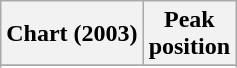<table class="wikitable">
<tr>
<th align="center">Chart (2003)</th>
<th align="center">Peak<br>position</th>
</tr>
<tr>
</tr>
<tr>
</tr>
<tr>
</tr>
<tr>
</tr>
</table>
